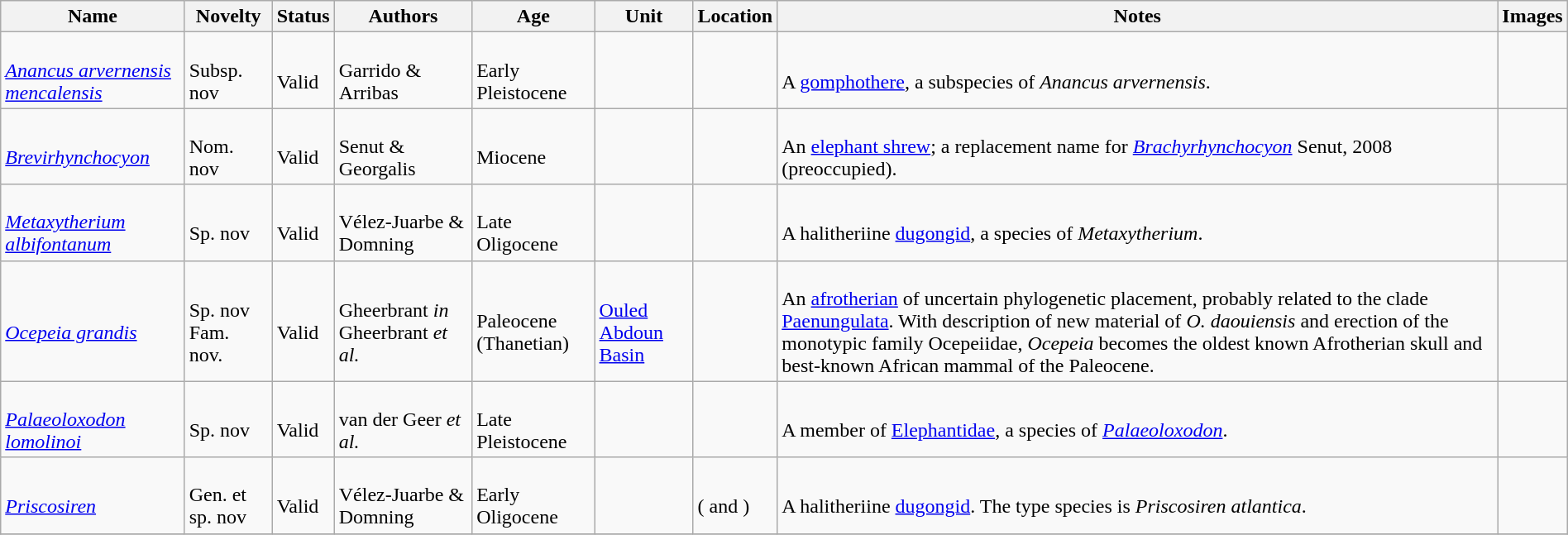<table class="wikitable sortable" align="center" width="100%">
<tr>
<th>Name</th>
<th>Novelty</th>
<th>Status</th>
<th>Authors</th>
<th>Age</th>
<th>Unit</th>
<th>Location</th>
<th>Notes</th>
<th>Images</th>
</tr>
<tr>
<td><br><em><a href='#'>Anancus arvernensis mencalensis</a></em></td>
<td><br>Subsp. nov</td>
<td><br>Valid</td>
<td><br>Garrido & Arribas</td>
<td><br>Early Pleistocene</td>
<td></td>
<td><br></td>
<td><br>A <a href='#'>gomphothere</a>, a subspecies of <em>Anancus arvernensis</em>.</td>
<td></td>
</tr>
<tr>
<td><br><em><a href='#'>Brevirhynchocyon</a></em></td>
<td><br>Nom. nov</td>
<td><br>Valid</td>
<td><br>Senut & Georgalis</td>
<td><br>Miocene</td>
<td></td>
<td><br></td>
<td><br>An <a href='#'>elephant shrew</a>; a replacement name for <em><a href='#'>Brachyrhynchocyon</a></em> Senut, 2008 (preoccupied).</td>
<td></td>
</tr>
<tr>
<td><br><em><a href='#'>Metaxytherium albifontanum</a></em></td>
<td><br>Sp. nov</td>
<td><br>Valid</td>
<td><br>Vélez-Juarbe & Domning</td>
<td><br>Late Oligocene</td>
<td></td>
<td><br></td>
<td><br>A halitheriine <a href='#'>dugongid</a>, a species of <em>Metaxytherium</em>.</td>
<td></td>
</tr>
<tr>
<td><br><em><a href='#'>Ocepeia grandis</a></em></td>
<td><br>Sp. nov<br>
Fam. nov.</td>
<td><br>Valid</td>
<td><br>Gheerbrant <em>in</em> Gheerbrant <em>et al.</em></td>
<td><br>Paleocene (Thanetian)</td>
<td><br><a href='#'>Ouled Abdoun Basin</a></td>
<td><br></td>
<td><br>An <a href='#'>afrotherian</a> of uncertain phylogenetic placement, probably related to the clade <a href='#'>Paenungulata</a>. With description of new material of <em>O. daouiensis</em> and erection of the monotypic family Ocepeiidae, <em>Ocepeia</em> becomes the oldest known Afrotherian skull and best-known African mammal of the Paleocene.</td>
<td><br></td>
</tr>
<tr>
<td><br><em><a href='#'>Palaeoloxodon lomolinoi</a></em></td>
<td><br>Sp. nov</td>
<td><br>Valid</td>
<td><br>van der Geer <em>et al.</em></td>
<td><br>Late Pleistocene</td>
<td></td>
<td><br></td>
<td><br>A member of <a href='#'>Elephantidae</a>, a species of <em><a href='#'>Palaeoloxodon</a></em>.</td>
<td></td>
</tr>
<tr>
<td><br><em><a href='#'>Priscosiren</a></em></td>
<td><br>Gen. et sp. nov</td>
<td><br>Valid</td>
<td><br>Vélez-Juarbe & Domning</td>
<td><br>Early Oligocene</td>
<td></td>
<td><br> ( and )</td>
<td><br>A halitheriine <a href='#'>dugongid</a>. The type species is <em>Priscosiren atlantica</em>.</td>
<td></td>
</tr>
<tr>
</tr>
</table>
